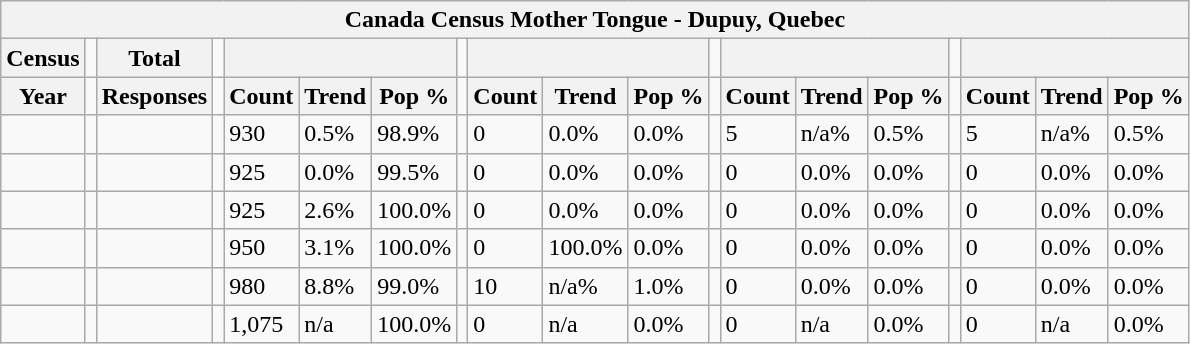<table class="wikitable">
<tr>
<th colspan="19">Canada Census Mother Tongue - Dupuy, Quebec</th>
</tr>
<tr>
<th>Census</th>
<td></td>
<th>Total</th>
<td colspan="1"></td>
<th colspan="3"></th>
<td colspan="1"></td>
<th colspan="3"></th>
<td colspan="1"></td>
<th colspan="3"></th>
<td colspan="1"></td>
<th colspan="3"></th>
</tr>
<tr>
<th>Year</th>
<td></td>
<th>Responses</th>
<td></td>
<th>Count</th>
<th>Trend</th>
<th>Pop %</th>
<td></td>
<th>Count</th>
<th>Trend</th>
<th>Pop %</th>
<td></td>
<th>Count</th>
<th>Trend</th>
<th>Pop %</th>
<td></td>
<th>Count</th>
<th>Trend</th>
<th>Pop %</th>
</tr>
<tr>
<td></td>
<td></td>
<td></td>
<td></td>
<td>930</td>
<td> 0.5%</td>
<td>98.9%</td>
<td></td>
<td>0</td>
<td> 0.0%</td>
<td>0.0%</td>
<td></td>
<td>5</td>
<td> n/a%</td>
<td>0.5%</td>
<td></td>
<td>5</td>
<td> n/a%</td>
<td>0.5%</td>
</tr>
<tr>
<td></td>
<td></td>
<td></td>
<td></td>
<td>925</td>
<td> 0.0%</td>
<td>99.5%</td>
<td></td>
<td>0</td>
<td> 0.0%</td>
<td>0.0%</td>
<td></td>
<td>0</td>
<td> 0.0%</td>
<td>0.0%</td>
<td></td>
<td>0</td>
<td> 0.0%</td>
<td>0.0%</td>
</tr>
<tr>
<td></td>
<td></td>
<td></td>
<td></td>
<td>925</td>
<td> 2.6%</td>
<td>100.0%</td>
<td></td>
<td>0</td>
<td> 0.0%</td>
<td>0.0%</td>
<td></td>
<td>0</td>
<td> 0.0%</td>
<td>0.0%</td>
<td></td>
<td>0</td>
<td> 0.0%</td>
<td>0.0%</td>
</tr>
<tr>
<td></td>
<td></td>
<td></td>
<td></td>
<td>950</td>
<td> 3.1%</td>
<td>100.0%</td>
<td></td>
<td>0</td>
<td> 100.0%</td>
<td>0.0%</td>
<td></td>
<td>0</td>
<td> 0.0%</td>
<td>0.0%</td>
<td></td>
<td>0</td>
<td> 0.0%</td>
<td>0.0%</td>
</tr>
<tr>
<td></td>
<td></td>
<td></td>
<td></td>
<td>980</td>
<td> 8.8%</td>
<td>99.0%</td>
<td></td>
<td>10</td>
<td> n/a%</td>
<td>1.0%</td>
<td></td>
<td>0</td>
<td> 0.0%</td>
<td>0.0%</td>
<td></td>
<td>0</td>
<td> 0.0%</td>
<td>0.0%</td>
</tr>
<tr>
<td></td>
<td></td>
<td></td>
<td></td>
<td>1,075</td>
<td>n/a</td>
<td>100.0%</td>
<td></td>
<td>0</td>
<td>n/a</td>
<td>0.0%</td>
<td></td>
<td>0</td>
<td>n/a</td>
<td>0.0%</td>
<td></td>
<td>0</td>
<td>n/a</td>
<td>0.0%</td>
</tr>
</table>
